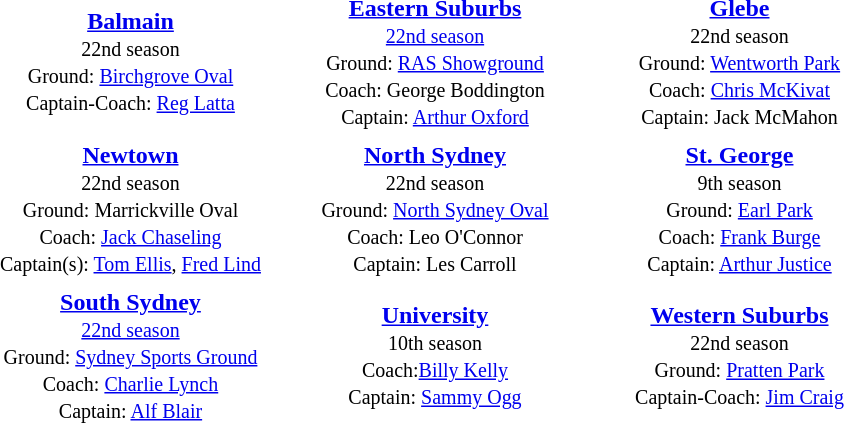<table align="center" class="toccolours" style="text-valign: center;" cellpadding=3 cellspacing=2>
<tr>
<th width=195></th>
<th width=195></th>
<th width=195></th>
</tr>
<tr>
<td align="center"><strong><a href='#'>Balmain</a></strong><br><small>22nd season<br>Ground: <a href='#'>Birchgrove Oval</a><br>Captain-Coach: <a href='#'>Reg Latta</a></small></td>
<td align="center"><strong><a href='#'>Eastern Suburbs</a></strong><br><small><a href='#'>22nd season</a><br>Ground: <a href='#'>RAS Showground</a><br>Coach: George Boddington<br>Captain: <a href='#'>Arthur Oxford</a></small></td>
<td align="center"><strong><a href='#'>Glebe</a></strong><br><small>22nd season<br>Ground: <a href='#'>Wentworth Park</a><br>Coach: <a href='#'>Chris McKivat</a><br>Captain: Jack McMahon</small></td>
</tr>
<tr>
<td align="center"><strong><a href='#'>Newtown</a></strong><br><small>22nd season<br>Ground: Marrickville Oval<br>Coach: <a href='#'>Jack Chaseling</a><br>Captain(s): <a href='#'>Tom Ellis</a>, <a href='#'>Fred Lind</a></small></td>
<td align="center"><strong><a href='#'>North Sydney</a></strong><br><small>22nd season<br>Ground: <a href='#'>North Sydney Oval</a><br>Coach: Leo O'Connor<br>Captain: Les Carroll</small></td>
<td align="center"><strong><a href='#'>St. George</a></strong><br><small>9th season<br>Ground: <a href='#'>Earl Park</a><br>Coach: <a href='#'>Frank Burge</a><br>Captain: <a href='#'>Arthur Justice</a></small></td>
</tr>
<tr>
<td align="center"><strong><a href='#'>South Sydney</a></strong><br><small><a href='#'>22nd season</a><br>Ground: <a href='#'>Sydney Sports Ground</a><br>Coach: <a href='#'>Charlie Lynch</a><br>Captain: <a href='#'>Alf Blair</a></small></td>
<td align="center"><strong><a href='#'>University</a></strong><br><small>10th season<br>Coach:<a href='#'>Billy Kelly</a><br>Captain: <a href='#'>Sammy Ogg</a></small></td>
<td align="center"><strong><a href='#'>Western Suburbs</a></strong><br><small>22nd season<br>Ground: <a href='#'>Pratten Park</a><br>Captain-Coach: <a href='#'>Jim Craig</a> </small></td>
</tr>
</table>
